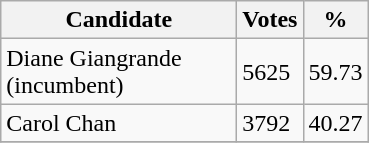<table class="wikitable">
<tr>
<th bgcolor="#DDDDFF" width="150px">Candidate</th>
<th bgcolor="#DDDDFF">Votes</th>
<th bgcolor="#DDDDFF">%</th>
</tr>
<tr>
<td>Diane Giangrande (incumbent)</td>
<td>5625</td>
<td>59.73</td>
</tr>
<tr>
<td>Carol Chan</td>
<td>3792</td>
<td>40.27</td>
</tr>
<tr>
</tr>
</table>
